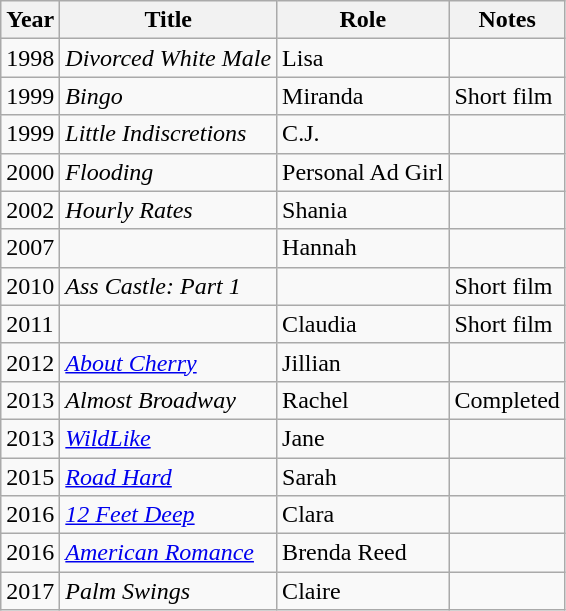<table class="wikitable sortable">
<tr>
<th>Year</th>
<th>Title</th>
<th>Role</th>
<th>Notes</th>
</tr>
<tr>
<td>1998</td>
<td><em>Divorced White Male</em></td>
<td>Lisa</td>
<td></td>
</tr>
<tr>
<td>1999</td>
<td><em>Bingo</em></td>
<td>Miranda</td>
<td>Short film</td>
</tr>
<tr>
<td>1999</td>
<td><em>Little Indiscretions</em></td>
<td>C.J.</td>
<td></td>
</tr>
<tr>
<td>2000</td>
<td><em>Flooding</em></td>
<td>Personal Ad Girl</td>
<td></td>
</tr>
<tr>
<td>2002</td>
<td><em>Hourly Rates</em></td>
<td>Shania</td>
<td></td>
</tr>
<tr>
<td>2007</td>
<td><em></em></td>
<td>Hannah</td>
<td></td>
</tr>
<tr>
<td>2010</td>
<td><em>Ass Castle: Part 1</em></td>
<td></td>
<td>Short film</td>
</tr>
<tr>
<td>2011</td>
<td><em></em></td>
<td>Claudia</td>
<td>Short film</td>
</tr>
<tr>
<td>2012</td>
<td><em><a href='#'>About Cherry</a></em></td>
<td>Jillian</td>
<td></td>
</tr>
<tr>
<td>2013</td>
<td><em>Almost Broadway</em></td>
<td>Rachel</td>
<td>Completed</td>
</tr>
<tr>
<td>2013</td>
<td><em><a href='#'>WildLike</a></em></td>
<td>Jane</td>
<td></td>
</tr>
<tr>
<td>2015</td>
<td><em><a href='#'>Road Hard</a></em></td>
<td>Sarah</td>
<td></td>
</tr>
<tr>
<td>2016</td>
<td><em><a href='#'>12 Feet Deep</a></em></td>
<td>Clara</td>
<td></td>
</tr>
<tr>
<td>2016</td>
<td><em><a href='#'>American Romance</a></em></td>
<td>Brenda Reed</td>
<td></td>
</tr>
<tr>
<td>2017</td>
<td><em>Palm Swings</em></td>
<td>Claire</td>
<td></td>
</tr>
</table>
